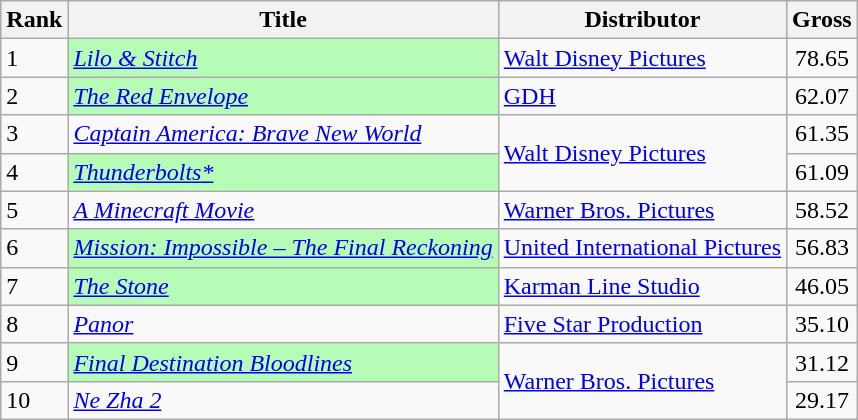<table class="wikitable sortable" style="margin:auto; margin:auto;">
<tr>
<th>Rank</th>
<th>Title</th>
<th>Distributor</th>
<th>Gross<br></th>
</tr>
<tr>
<td>1</td>
<td style="background:#b6fcb6;"><em><a href='#'>Lilo & Stitch</a></em></td>
<td style="text-align:left;"><a href='#'>Walt Disney Pictures</a></td>
<td style="text-align:center;">78.65</td>
</tr>
<tr>
<td>2</td>
<td style="background:#b6fcb6;"><em><a href='#'>The Red Envelope</a></em></td>
<td style="text-align:left;"><a href='#'>GDH</a></td>
<td style="text-align:center;">62.07</td>
</tr>
<tr>
<td>3</td>
<td><em><a href='#'>Captain America: Brave New World</a></em></td>
<td rowspan=2 style="text-align:left;"><a href='#'>Walt Disney Pictures</a></td>
<td style="text-align:center;">61.35</td>
</tr>
<tr>
<td>4</td>
<td style="background:#b6fcb6;"><em><a href='#'>Thunderbolts*</a></em></td>
<td style="text-align:center;">61.09</td>
</tr>
<tr>
<td>5</td>
<td><em><a href='#'>A Minecraft Movie</a></em></td>
<td style="text-align:left;"><a href='#'>Warner Bros. Pictures</a></td>
<td style="text-align:center;">58.52</td>
</tr>
<tr>
<td>6</td>
<td style="background:#b6fcb6;"><em><a href='#'>Mission: Impossible – The Final Reckoning</a></em></td>
<td style="text-align:left;"><a href='#'>United International Pictures</a></td>
<td style="text-align:center;">56.83</td>
</tr>
<tr>
<td>7</td>
<td style="background:#b6fcb6;"><em><a href='#'>The Stone</a></em></td>
<td style="text-align:left;"><a href='#'>Karman Line Studio</a></td>
<td style="text-align:center;">46.05</td>
</tr>
<tr>
<td>8</td>
<td><em><a href='#'>Panor</a></em></td>
<td style="text-align:left;"><a href='#'>Five Star Production</a></td>
<td style="text-align:center;">35.10</td>
</tr>
<tr>
<td>9</td>
<td style="background:#b6fcb6;"><em><a href='#'>Final Destination Bloodlines</a></em></td>
<td rowspan=2 style="text-align:left;"><a href='#'>Warner Bros. Pictures</a></td>
<td style="text-align:center;">31.12</td>
</tr>
<tr>
<td>10</td>
<td><em><a href='#'>Ne Zha 2</a></em></td>
<td style="text-align:center;">29.17</td>
</tr>
</table>
